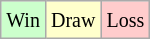<table class="wikitable">
<tr>
<td style="background-color: #CCFFCC;"><small>Win</small></td>
<td style="background-color: #FFFFCC;"><small>Draw</small></td>
<td style="background-color: #FFCCCC;"><small>Loss</small></td>
</tr>
</table>
